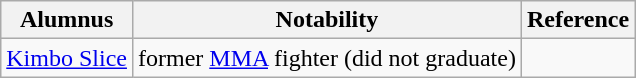<table class="wikitable">
<tr>
<th>Alumnus</th>
<th>Notability</th>
<th>Reference</th>
</tr>
<tr>
<td><a href='#'>Kimbo Slice</a></td>
<td>former <a href='#'>MMA</a> fighter (did not graduate)</td>
<td></td>
</tr>
</table>
